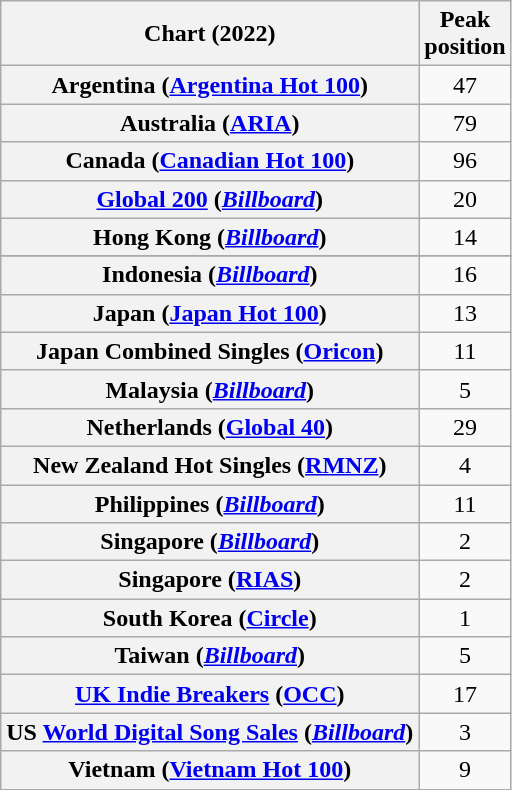<table class="wikitable sortable plainrowheaders" style="text-align:center">
<tr>
<th scope="col">Chart (2022)</th>
<th scope="col">Peak<br>position</th>
</tr>
<tr>
<th scope="row">Argentina (<a href='#'>Argentina Hot 100</a>)</th>
<td>47</td>
</tr>
<tr>
<th scope="row">Australia (<a href='#'>ARIA</a>)</th>
<td>79</td>
</tr>
<tr>
<th scope="row">Canada (<a href='#'>Canadian Hot 100</a>)</th>
<td>96</td>
</tr>
<tr>
<th scope="row"><a href='#'>Global 200</a> (<em><a href='#'>Billboard</a></em>)</th>
<td>20</td>
</tr>
<tr>
<th scope="row">Hong Kong (<em><a href='#'>Billboard</a></em>)</th>
<td>14</td>
</tr>
<tr>
</tr>
<tr>
<th scope="row">Indonesia (<em><a href='#'>Billboard</a></em>)</th>
<td>16</td>
</tr>
<tr>
<th scope="row">Japan (<a href='#'>Japan Hot 100</a>)</th>
<td>13</td>
</tr>
<tr>
<th scope="row">Japan Combined Singles (<a href='#'>Oricon</a>)</th>
<td>11</td>
</tr>
<tr>
<th scope="row">Malaysia (<em><a href='#'>Billboard</a></em>)</th>
<td>5</td>
</tr>
<tr>
<th scope="row">Netherlands (<a href='#'>Global 40</a>)</th>
<td>29</td>
</tr>
<tr>
<th scope="row">New Zealand Hot Singles (<a href='#'>RMNZ</a>)</th>
<td>4</td>
</tr>
<tr>
<th scope="row">Philippines (<em><a href='#'>Billboard</a></em>)</th>
<td>11</td>
</tr>
<tr>
<th scope="row">Singapore (<em><a href='#'>Billboard</a></em>)</th>
<td>2</td>
</tr>
<tr>
<th scope="row">Singapore (<a href='#'>RIAS</a>)</th>
<td>2</td>
</tr>
<tr>
<th scope="row">South Korea (<a href='#'>Circle</a>)</th>
<td>1</td>
</tr>
<tr>
<th scope="row">Taiwan (<em><a href='#'>Billboard</a></em>)</th>
<td>5</td>
</tr>
<tr>
<th scope="row"><a href='#'>UK Indie Breakers</a> (<a href='#'>OCC</a>)</th>
<td>17</td>
</tr>
<tr>
<th scope="row">US <a href='#'>World Digital Song Sales</a> (<em><a href='#'>Billboard</a></em>)</th>
<td>3</td>
</tr>
<tr>
<th scope="row">Vietnam (<a href='#'>Vietnam Hot 100</a>)</th>
<td>9</td>
</tr>
</table>
